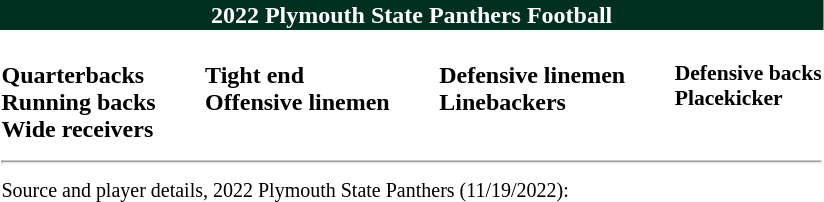<table class="toccolours" style="text-align: left;">
<tr>
<td colspan=11 style="color:#FFFFFF;background:#023020; text-align: center"><strong>2022 Plymouth State Panthers Football</strong></td>
</tr>
<tr>
<td valign="top"><br><strong>Quarterbacks</strong><br><strong>Running backs</strong><br><strong>Wide receivers</strong></td>
<td width="25"> </td>
<td valign="top"><br><strong>Tight end</strong><br><strong>Offensive linemen</strong></td>
<td width="25"> </td>
<td valign="top"><br><strong>Defensive linemen</strong><br><strong>Linebackers</strong></td>
<td width="25"> </td>
<td style="font-size:90%; vertical-align:top;"><br><strong>Defensive backs</strong><br><strong>Placekicker</strong></td>
</tr>
<tr>
<td colspan="7"><hr><small>Source and player details, 2022 Plymouth State Panthers (11/19/2022):</small></td>
</tr>
</table>
